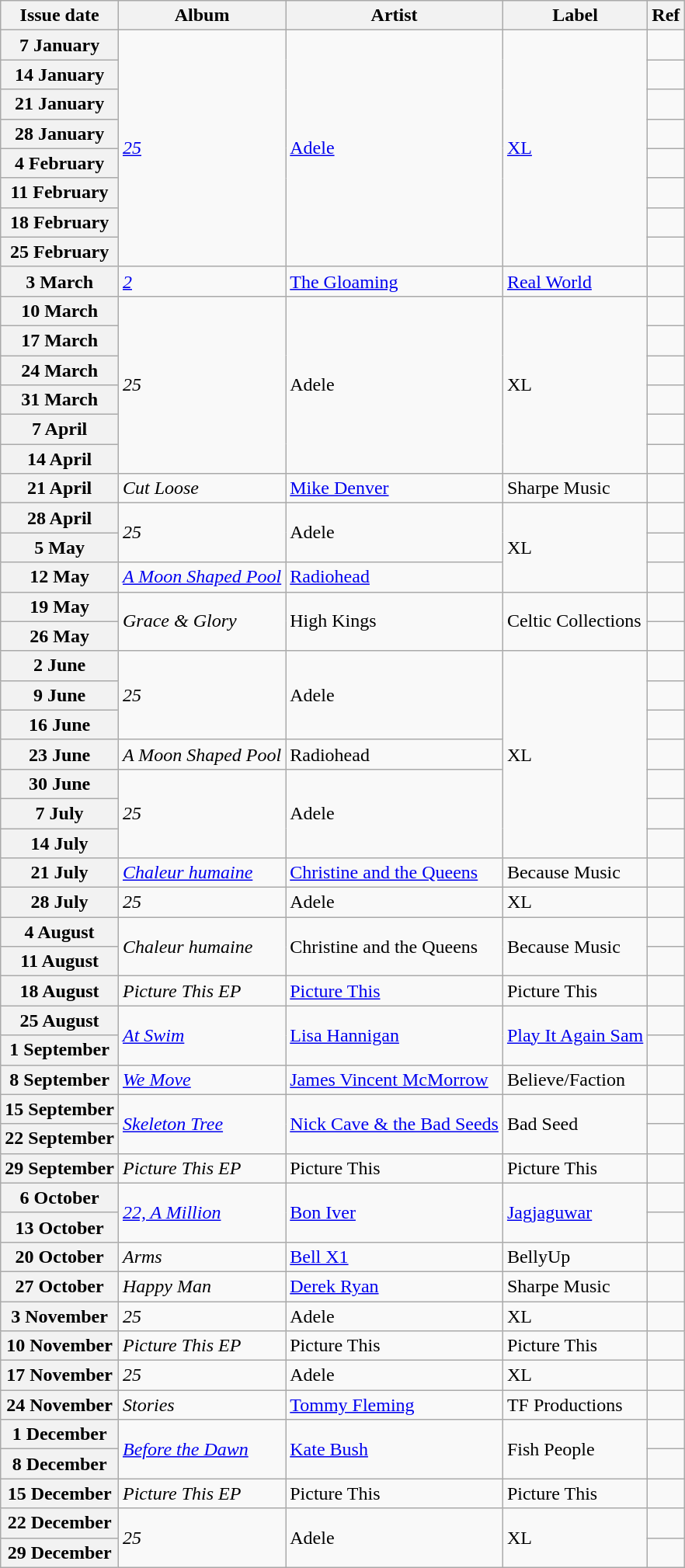<table class="wikitable plainrowheaders" style="text-align:left">
<tr>
<th scope="col">Issue date</th>
<th scope="col">Album</th>
<th scope="col">Artist</th>
<th scope="col">Label</th>
<th scope="col">Ref</th>
</tr>
<tr>
<th scope="row">7 January</th>
<td rowspan="8"><em><a href='#'>25</a></em></td>
<td rowspan="8"><a href='#'>Adele</a></td>
<td rowspan="8"><a href='#'>XL</a></td>
<td style="text-align:center"></td>
</tr>
<tr>
<th scope="row">14 January</th>
<td style="text-align:center"></td>
</tr>
<tr>
<th scope="row">21 January</th>
<td style="text-align:center"></td>
</tr>
<tr>
<th scope="row">28 January</th>
<td style="text-align:center"></td>
</tr>
<tr>
<th scope="row">4 February</th>
<td style="text-align:center"></td>
</tr>
<tr>
<th scope="row">11 February</th>
<td style="text-align:center"></td>
</tr>
<tr>
<th scope="row">18 February</th>
<td style="text-align:center"></td>
</tr>
<tr>
<th scope="row">25 February</th>
<td style="text-align:center"></td>
</tr>
<tr>
<th scope="row">3 March</th>
<td><em><a href='#'>2</a></em></td>
<td><a href='#'>The Gloaming</a></td>
<td><a href='#'>Real World</a></td>
<td style="text-align:center"></td>
</tr>
<tr>
<th scope="row">10 March</th>
<td rowspan="6"><em>25</em></td>
<td rowspan="6">Adele</td>
<td rowspan="6">XL</td>
<td style="text-align:center"></td>
</tr>
<tr>
<th scope="row">17 March</th>
<td style="text-align:center"></td>
</tr>
<tr>
<th scope="row">24 March</th>
<td style="text-align:center"></td>
</tr>
<tr>
<th scope="row">31 March</th>
<td style="text-align:center"></td>
</tr>
<tr>
<th scope="row">7 April</th>
<td style="text-align:center"></td>
</tr>
<tr>
<th scope="row">14 April</th>
<td style="text-align:center"></td>
</tr>
<tr>
<th scope="row">21 April</th>
<td><em>Cut Loose</em></td>
<td><a href='#'>Mike Denver</a></td>
<td>Sharpe Music</td>
<td style="text-align:center"></td>
</tr>
<tr>
<th scope="row">28 April</th>
<td rowspan="2"><em>25</em></td>
<td rowspan="2">Adele</td>
<td rowspan="3">XL</td>
<td style="text-align:center"></td>
</tr>
<tr>
<th scope="row">5 May</th>
<td style="text-align:center"></td>
</tr>
<tr>
<th scope="row">12 May</th>
<td><em><a href='#'>A Moon Shaped Pool</a></em></td>
<td><a href='#'>Radiohead</a></td>
<td style="text-align:center"></td>
</tr>
<tr>
<th scope="row">19 May</th>
<td rowspan="2"><em>Grace & Glory</em></td>
<td rowspan="2">High Kings</td>
<td rowspan="2">Celtic Collections</td>
<td style="text-align:center"></td>
</tr>
<tr>
<th scope="row">26 May</th>
<td style="text-align:center"></td>
</tr>
<tr>
<th scope="row">2 June</th>
<td rowspan="3"><em>25</em></td>
<td rowspan="3">Adele</td>
<td rowspan="7">XL</td>
<td style="text-align:center"></td>
</tr>
<tr>
<th scope="row">9 June</th>
<td style="text-align:center"></td>
</tr>
<tr>
<th scope="row">16 June</th>
<td style="text-align:center"></td>
</tr>
<tr>
<th scope="row">23 June</th>
<td><em>A Moon Shaped Pool</em></td>
<td>Radiohead</td>
<td style="text-align:center"></td>
</tr>
<tr>
<th scope="row">30 June</th>
<td rowspan="3"><em>25</em></td>
<td rowspan="3">Adele</td>
<td style="text-align:center"></td>
</tr>
<tr>
<th scope="row">7 July</th>
<td style="text-align:center"></td>
</tr>
<tr>
<th scope="row">14 July</th>
<td style="text-align:center"></td>
</tr>
<tr>
<th scope="row">21 July</th>
<td><em><a href='#'>Chaleur humaine</a></em></td>
<td><a href='#'>Christine and the Queens</a></td>
<td>Because Music</td>
<td style="text-align:center"></td>
</tr>
<tr>
<th scope="row">28 July</th>
<td><em>25</em></td>
<td>Adele</td>
<td>XL</td>
<td style="text-align:center"></td>
</tr>
<tr>
<th scope="row">4 August</th>
<td rowspan="2"><em>Chaleur humaine</em></td>
<td rowspan="2">Christine and the Queens</td>
<td rowspan="2">Because Music</td>
<td style="text-align:center"></td>
</tr>
<tr>
<th scope="row">11 August</th>
<td style="text-align:center"></td>
</tr>
<tr>
<th scope="row">18 August</th>
<td><em>Picture This EP</em></td>
<td><a href='#'>Picture This</a></td>
<td>Picture This</td>
<td style="text-align:center"></td>
</tr>
<tr>
<th scope="row">25 August</th>
<td rowspan="2"><em><a href='#'>At Swim</a></em></td>
<td rowspan="2"><a href='#'>Lisa Hannigan</a></td>
<td rowspan="2"><a href='#'>Play It Again Sam</a></td>
<td style="text-align:center"></td>
</tr>
<tr>
<th scope="row">1 September</th>
<td style="text-align:center"></td>
</tr>
<tr>
<th scope="row">8 September</th>
<td><em><a href='#'>We Move</a></em></td>
<td><a href='#'>James Vincent McMorrow</a></td>
<td>Believe/Faction</td>
<td style="text-align:center"></td>
</tr>
<tr>
<th scope="row">15 September</th>
<td rowspan="2"><em><a href='#'>Skeleton Tree</a></em></td>
<td rowspan="2"><a href='#'>Nick Cave & the Bad Seeds</a></td>
<td rowspan="2">Bad Seed</td>
<td style="text-align:center"></td>
</tr>
<tr>
<th scope="row">22 September</th>
<td style="text-align:center"></td>
</tr>
<tr>
<th scope="row">29 September</th>
<td><em>Picture This EP</em></td>
<td>Picture This</td>
<td>Picture This</td>
<td style="text-align:center"></td>
</tr>
<tr>
<th scope="row">6 October</th>
<td rowspan="2"><em><a href='#'>22, A Million</a></em></td>
<td rowspan="2"><a href='#'>Bon Iver</a></td>
<td rowspan="2"><a href='#'>Jagjaguwar</a></td>
<td style="text-align:center"></td>
</tr>
<tr>
<th scope="row">13 October</th>
<td style="text-align:center"></td>
</tr>
<tr>
<th scope="row">20 October</th>
<td><em>Arms</em></td>
<td><a href='#'>Bell X1</a></td>
<td>BellyUp</td>
<td style="text-align:center"></td>
</tr>
<tr>
<th scope="row">27 October</th>
<td><em>Happy Man</em></td>
<td><a href='#'>Derek Ryan</a></td>
<td>Sharpe Music</td>
<td style="text-align:center"></td>
</tr>
<tr>
<th scope="row">3 November</th>
<td><em>25</em></td>
<td>Adele</td>
<td>XL</td>
<td style="text-align:center"></td>
</tr>
<tr>
<th scope="row">10 November</th>
<td><em>Picture This EP</em></td>
<td>Picture This</td>
<td>Picture This</td>
<td style="text-align:center"></td>
</tr>
<tr>
<th scope="row">17 November</th>
<td><em>25</em></td>
<td>Adele</td>
<td>XL</td>
<td style="text-align:center"></td>
</tr>
<tr>
<th scope="row">24 November</th>
<td><em>Stories</em></td>
<td><a href='#'>Tommy Fleming</a></td>
<td>TF Productions</td>
<td style="text-align:center"></td>
</tr>
<tr>
<th scope="row">1 December</th>
<td rowspan="2"><em><a href='#'>Before the Dawn</a></em></td>
<td rowspan="2"><a href='#'>Kate Bush</a></td>
<td rowspan="2">Fish People</td>
<td style="text-align:center"></td>
</tr>
<tr>
<th scope="row">8 December</th>
<td style="text-align:center"></td>
</tr>
<tr>
<th scope="row">15 December</th>
<td><em>Picture This EP</em></td>
<td>Picture This</td>
<td>Picture This</td>
<td style="text-align:center"></td>
</tr>
<tr>
<th scope="row">22 December</th>
<td rowspan="2"><em>25</em></td>
<td rowspan="2">Adele</td>
<td rowspan="2">XL</td>
<td style="text-align:center"></td>
</tr>
<tr>
<th scope="row">29 December</th>
<td style="text-align:center"></td>
</tr>
</table>
